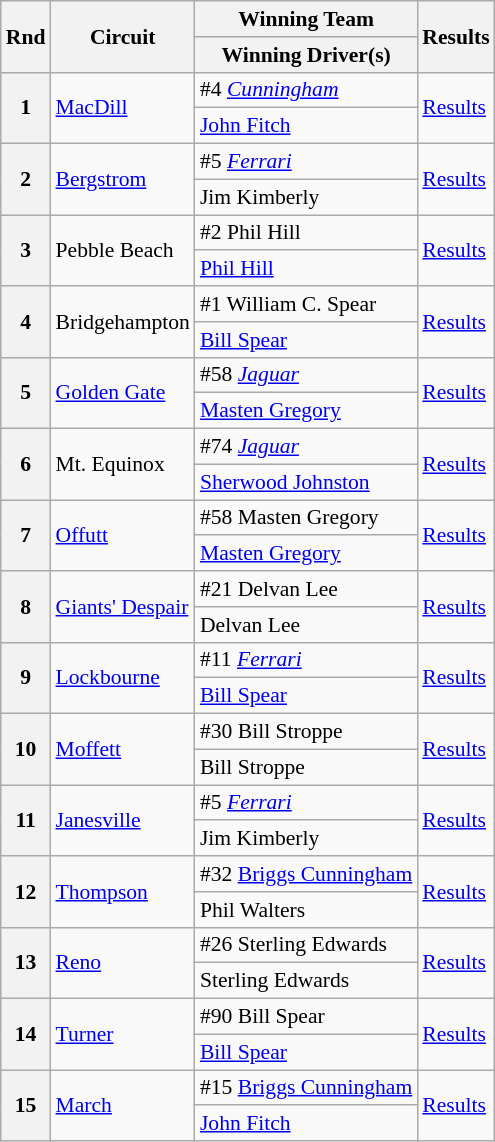<table class="wikitable" style="font-size: 90%;">
<tr>
<th rowspan=2>Rnd</th>
<th rowspan=2>Circuit</th>
<th>Winning Team</th>
<th rowspan=2>Results</th>
</tr>
<tr>
<th>Winning Driver(s)</th>
</tr>
<tr>
<th rowspan=2>1</th>
<td rowspan=2><a href='#'>MacDill</a></td>
<td>#4 <em><a href='#'>Cunningham</a></em></td>
<td rowspan=2><a href='#'>Results</a></td>
</tr>
<tr>
<td> <a href='#'>John Fitch</a></td>
</tr>
<tr>
<th rowspan=2>2</th>
<td rowspan=2><a href='#'>Bergstrom</a></td>
<td>#5 <em><a href='#'>Ferrari</a></em></td>
<td rowspan=2><a href='#'>Results</a></td>
</tr>
<tr>
<td> Jim Kimberly</td>
</tr>
<tr>
<th rowspan=2>3</th>
<td rowspan=2>Pebble Beach</td>
<td>#2 Phil Hill</td>
<td rowspan=2><a href='#'>Results</a></td>
</tr>
<tr>
<td> <a href='#'>Phil Hill</a></td>
</tr>
<tr>
<th rowspan=2>4</th>
<td rowspan=2>Bridgehampton</td>
<td>#1 William C. Spear</td>
<td rowspan=2><a href='#'>Results</a></td>
</tr>
<tr>
<td> <a href='#'>Bill Spear</a></td>
</tr>
<tr>
<th rowspan=2>5</th>
<td rowspan=2><a href='#'>Golden Gate</a></td>
<td>#58 <em><a href='#'>Jaguar</a></em></td>
<td rowspan=2><a href='#'>Results</a></td>
</tr>
<tr>
<td> <a href='#'>Masten Gregory</a></td>
</tr>
<tr>
<th rowspan=2>6</th>
<td rowspan=2>Mt. Equinox</td>
<td>#74 <em><a href='#'>Jaguar</a></em></td>
<td rowspan=2><a href='#'>Results</a></td>
</tr>
<tr>
<td> <a href='#'>Sherwood Johnston</a></td>
</tr>
<tr>
<th rowspan=2>7</th>
<td rowspan=2><a href='#'>Offutt</a></td>
<td>#58 Masten Gregory</td>
<td rowspan=2><a href='#'>Results</a></td>
</tr>
<tr>
<td> <a href='#'>Masten Gregory</a></td>
</tr>
<tr>
<th rowspan=2>8</th>
<td rowspan=2><a href='#'>Giants' Despair</a></td>
<td>#21 Delvan Lee</td>
<td rowspan=2><a href='#'>Results</a></td>
</tr>
<tr>
<td> Delvan Lee</td>
</tr>
<tr>
<th rowspan=2>9</th>
<td rowspan=2><a href='#'>Lockbourne</a></td>
<td>#11 <em><a href='#'>Ferrari</a></em></td>
<td rowspan=2><a href='#'>Results</a></td>
</tr>
<tr>
<td> <a href='#'>Bill Spear</a></td>
</tr>
<tr>
<th rowspan=2>10</th>
<td rowspan=2><a href='#'>Moffett</a></td>
<td>#30 Bill Stroppe</td>
<td rowspan=2><a href='#'>Results</a></td>
</tr>
<tr>
<td> Bill Stroppe</td>
</tr>
<tr>
<th rowspan=2>11</th>
<td rowspan=2><a href='#'>Janesville</a></td>
<td>#5 <em><a href='#'>Ferrari</a></em></td>
<td rowspan=2><a href='#'>Results</a></td>
</tr>
<tr>
<td> Jim Kimberly</td>
</tr>
<tr>
<th rowspan=2>12</th>
<td rowspan=2><a href='#'>Thompson</a></td>
<td>#32 <a href='#'>Briggs Cunningham</a></td>
<td rowspan=2><a href='#'>Results</a></td>
</tr>
<tr>
<td> Phil Walters</td>
</tr>
<tr>
<th rowspan=2>13</th>
<td rowspan=2><a href='#'>Reno</a></td>
<td>#26 Sterling Edwards</td>
<td rowspan=2><a href='#'>Results</a></td>
</tr>
<tr>
<td> Sterling Edwards</td>
</tr>
<tr>
<th rowspan=2>14</th>
<td rowspan=2><a href='#'>Turner</a></td>
<td>#90 Bill Spear</td>
<td rowspan=2><a href='#'>Results</a></td>
</tr>
<tr>
<td> <a href='#'>Bill Spear</a></td>
</tr>
<tr>
<th rowspan=2>15</th>
<td rowspan=2><a href='#'>March</a></td>
<td>#15 <a href='#'>Briggs Cunningham</a></td>
<td rowspan=2><a href='#'>Results</a></td>
</tr>
<tr>
<td> <a href='#'>John Fitch</a></td>
</tr>
</table>
